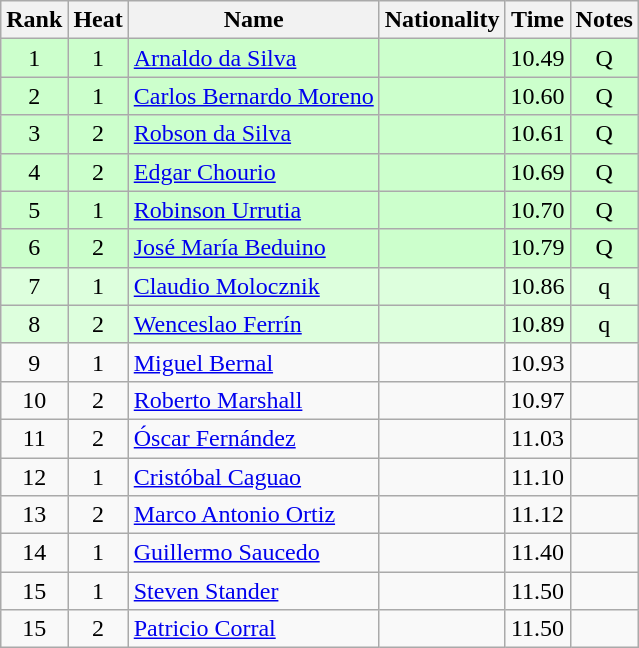<table class="wikitable sortable" style="text-align:center">
<tr>
<th>Rank</th>
<th>Heat</th>
<th>Name</th>
<th>Nationality</th>
<th>Time</th>
<th>Notes</th>
</tr>
<tr bgcolor=ccffcc>
<td>1</td>
<td>1</td>
<td align=left><a href='#'>Arnaldo da Silva</a></td>
<td align=left></td>
<td>10.49</td>
<td>Q</td>
</tr>
<tr bgcolor=ccffcc>
<td>2</td>
<td>1</td>
<td align=left><a href='#'>Carlos Bernardo Moreno</a></td>
<td align=left></td>
<td>10.60</td>
<td>Q</td>
</tr>
<tr bgcolor=ccffcc>
<td>3</td>
<td>2</td>
<td align=left><a href='#'>Robson da Silva</a></td>
<td align=left></td>
<td>10.61</td>
<td>Q</td>
</tr>
<tr bgcolor=ccffcc>
<td>4</td>
<td>2</td>
<td align=left><a href='#'>Edgar Chourio</a></td>
<td align=left></td>
<td>10.69</td>
<td>Q</td>
</tr>
<tr bgcolor=ccffcc>
<td>5</td>
<td>1</td>
<td align=left><a href='#'>Robinson Urrutia</a></td>
<td align=left></td>
<td>10.70</td>
<td>Q</td>
</tr>
<tr bgcolor=ccffcc>
<td>6</td>
<td>2</td>
<td align=left><a href='#'>José María Beduino</a></td>
<td align=left></td>
<td>10.79</td>
<td>Q</td>
</tr>
<tr bgcolor=ddffdd>
<td>7</td>
<td>1</td>
<td align=left><a href='#'>Claudio Molocznik</a></td>
<td align=left></td>
<td>10.86</td>
<td>q</td>
</tr>
<tr bgcolor=ddffdd>
<td>8</td>
<td>2</td>
<td align=left><a href='#'>Wenceslao Ferrín</a></td>
<td align=left></td>
<td>10.89</td>
<td>q</td>
</tr>
<tr>
<td>9</td>
<td>1</td>
<td align=left><a href='#'>Miguel Bernal</a></td>
<td align=left></td>
<td>10.93</td>
<td></td>
</tr>
<tr>
<td>10</td>
<td>2</td>
<td align=left><a href='#'>Roberto Marshall</a></td>
<td align=left></td>
<td>10.97</td>
<td></td>
</tr>
<tr>
<td>11</td>
<td>2</td>
<td align=left><a href='#'>Óscar Fernández</a></td>
<td align=left></td>
<td>11.03</td>
<td></td>
</tr>
<tr>
<td>12</td>
<td>1</td>
<td align=left><a href='#'>Cristóbal Caguao</a></td>
<td align=left></td>
<td>11.10</td>
<td></td>
</tr>
<tr>
<td>13</td>
<td>2</td>
<td align=left><a href='#'>Marco Antonio Ortiz</a></td>
<td align=left></td>
<td>11.12</td>
<td></td>
</tr>
<tr>
<td>14</td>
<td>1</td>
<td align=left><a href='#'>Guillermo Saucedo</a></td>
<td align=left></td>
<td>11.40</td>
<td></td>
</tr>
<tr>
<td>15</td>
<td>1</td>
<td align=left><a href='#'>Steven Stander</a></td>
<td align=left></td>
<td>11.50</td>
<td></td>
</tr>
<tr>
<td>15</td>
<td>2</td>
<td align=left><a href='#'>Patricio Corral</a></td>
<td align=left></td>
<td>11.50</td>
<td></td>
</tr>
</table>
